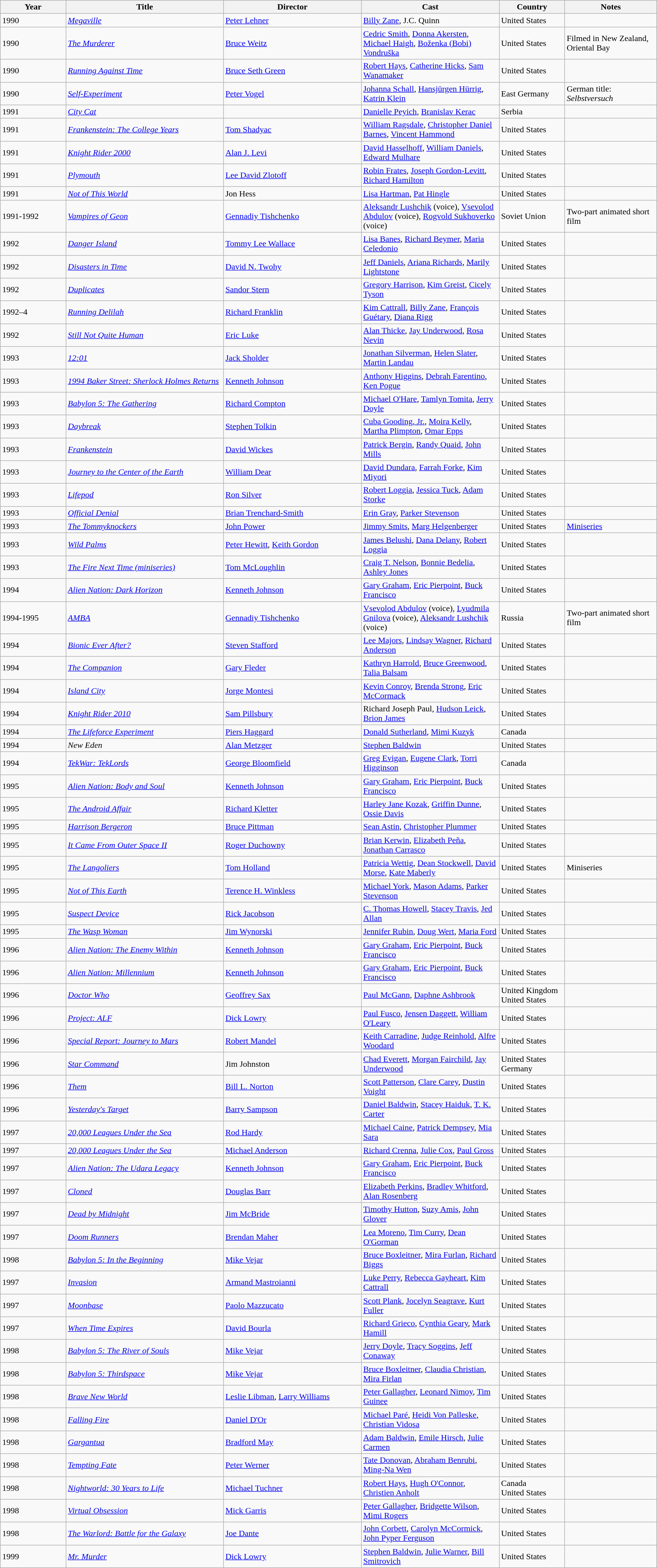<table class="wikitable">
<tr>
<th style="width: 10%;">Year</th>
<th style="width: 24%;">Title</th>
<th style="width: 21%;">Director</th>
<th style="width: 21%;">Cast</th>
<th style="width: 10%;">Country</th>
<th style="width: 14%;">Notes</th>
</tr>
<tr>
<td>1990</td>
<td><em><a href='#'>Megaville</a></em></td>
<td><a href='#'>Peter Lehner</a></td>
<td><a href='#'>Billy Zane</a>, J.C. Quinn</td>
<td>United States</td>
<td></td>
</tr>
<tr>
<td>1990</td>
<td><em><a href='#'>The Murderer</a></em></td>
<td><a href='#'>Bruce Weitz</a></td>
<td><a href='#'>Cedric Smith</a>, <a href='#'>Donna Akersten</a>, <a href='#'>Michael Haigh</a>, <a href='#'>Boženka (Bobi) Vondruška</a></td>
<td>United States</td>
<td>Filmed in New Zealand, Oriental Bay</td>
</tr>
<tr>
<td>1990</td>
<td><em><a href='#'>Running Against Time</a></em></td>
<td><a href='#'>Bruce Seth Green</a></td>
<td><a href='#'>Robert Hays</a>, <a href='#'>Catherine Hicks</a>, <a href='#'>Sam Wanamaker</a></td>
<td>United States</td>
<td></td>
</tr>
<tr>
<td>1990</td>
<td><em><a href='#'>Self-Experiment</a></em></td>
<td><a href='#'>Peter Vogel</a></td>
<td><a href='#'>Johanna Schall</a>, <a href='#'>Hansjürgen Hürrig</a>, <a href='#'>Katrin Klein</a></td>
<td>East Germany</td>
<td>German title: <em>Selbstversuch</em></td>
</tr>
<tr>
<td>1991</td>
<td><em><a href='#'>City Cat</a></em></td>
<td></td>
<td><a href='#'>Danielle Peyich</a>, <a href='#'>Branislav Kerac</a></td>
<td>Serbia</td>
<td></td>
</tr>
<tr>
<td>1991</td>
<td><em><a href='#'>Frankenstein: The College Years</a></em></td>
<td><a href='#'>Tom Shadyac</a></td>
<td><a href='#'>William Ragsdale</a>, <a href='#'>Christopher Daniel Barnes</a>, <a href='#'>Vincent Hammond</a></td>
<td>United States</td>
<td></td>
</tr>
<tr>
<td>1991</td>
<td><em><a href='#'>Knight Rider 2000</a></em></td>
<td><a href='#'>Alan J. Levi</a></td>
<td><a href='#'>David Hasselhoff</a>, <a href='#'>William Daniels</a>, <a href='#'>Edward Mulhare</a></td>
<td>United States</td>
<td></td>
</tr>
<tr>
<td>1991</td>
<td><em><a href='#'>Plymouth</a></em></td>
<td><a href='#'>Lee David Zlotoff</a></td>
<td><a href='#'>Robin Frates</a>, <a href='#'>Joseph Gordon-Levitt</a>, <a href='#'>Richard Hamilton</a></td>
<td>United States</td>
<td></td>
</tr>
<tr>
<td>1991</td>
<td><em><a href='#'>Not of This World</a></em></td>
<td>Jon Hess</td>
<td><a href='#'>Lisa Hartman</a>, <a href='#'>Pat Hingle</a></td>
<td>United States</td>
<td></td>
</tr>
<tr>
<td>1991-1992</td>
<td><em><a href='#'>Vampires of Geon</a></em></td>
<td><a href='#'>Gennadiy Tishchenko</a></td>
<td><a href='#'>Aleksandr Lushchik</a> (voice), <a href='#'>Vsevolod Abdulov</a> (voice), <a href='#'>Rogvold Sukhoverko</a> (voice)</td>
<td>Soviet Union</td>
<td>Two-part animated short film</td>
</tr>
<tr>
<td>1992</td>
<td><em><a href='#'>Danger Island</a></em></td>
<td><a href='#'>Tommy Lee Wallace</a></td>
<td><a href='#'>Lisa Banes</a>, <a href='#'>Richard Beymer</a>, <a href='#'>Maria Celedonio</a></td>
<td>United States</td>
<td></td>
</tr>
<tr>
<td>1992</td>
<td><em><a href='#'>Disasters in Time</a></em></td>
<td><a href='#'>David N. Twohy</a></td>
<td><a href='#'>Jeff Daniels</a>, <a href='#'>Ariana Richards</a>, <a href='#'>Marily Lightstone</a></td>
<td>United States</td>
<td></td>
</tr>
<tr>
<td>1992</td>
<td><em><a href='#'>Duplicates</a></em></td>
<td><a href='#'>Sandor Stern</a></td>
<td><a href='#'>Gregory Harrison</a>, <a href='#'>Kim Greist</a>, <a href='#'>Cicely Tyson</a></td>
<td>United States</td>
<td></td>
</tr>
<tr>
<td>1992–4</td>
<td><em><a href='#'>Running Delilah</a></em></td>
<td><a href='#'>Richard Franklin</a></td>
<td><a href='#'>Kim Cattrall</a>, <a href='#'>Billy Zane</a>, <a href='#'>François Guétary</a>, <a href='#'>Diana Rigg</a></td>
<td>United States</td>
<td></td>
</tr>
<tr>
<td>1992</td>
<td><em><a href='#'>Still Not Quite Human</a></em></td>
<td><a href='#'>Eric Luke</a></td>
<td><a href='#'>Alan Thicke</a>, <a href='#'>Jay Underwood</a>, <a href='#'>Rosa Nevin</a></td>
<td>United States</td>
<td></td>
</tr>
<tr>
<td>1993</td>
<td><em><a href='#'>12:01</a></em></td>
<td><a href='#'>Jack Sholder</a></td>
<td><a href='#'>Jonathan Silverman</a>, <a href='#'>Helen Slater</a>, <a href='#'>Martin Landau</a></td>
<td>United States</td>
<td></td>
</tr>
<tr>
<td>1993</td>
<td><em><a href='#'>1994 Baker Street: Sherlock Holmes Returns</a></em></td>
<td><a href='#'>Kenneth Johnson</a></td>
<td><a href='#'>Anthony Higgins</a>, <a href='#'>Debrah Farentino</a>, <a href='#'>Ken Pogue</a></td>
<td>United States</td>
<td></td>
</tr>
<tr>
<td>1993</td>
<td><em><a href='#'>Babylon 5: The Gathering</a></em></td>
<td><a href='#'>Richard Compton</a></td>
<td><a href='#'>Michael O'Hare</a>, <a href='#'>Tamlyn Tomita</a>, <a href='#'>Jerry Doyle</a></td>
<td>United States</td>
<td></td>
</tr>
<tr>
<td>1993</td>
<td><em><a href='#'>Daybreak</a></em></td>
<td><a href='#'>Stephen Tolkin</a></td>
<td><a href='#'>Cuba Gooding, Jr.</a>, <a href='#'>Moira Kelly</a>, <a href='#'>Martha Plimpton</a>, <a href='#'>Omar Epps</a></td>
<td>United States</td>
<td></td>
</tr>
<tr>
<td>1993</td>
<td><em><a href='#'>Frankenstein</a></em></td>
<td><a href='#'>David Wickes</a></td>
<td><a href='#'>Patrick Bergin</a>, <a href='#'>Randy Quaid</a>, <a href='#'>John Mills</a></td>
<td>United States</td>
<td></td>
</tr>
<tr>
<td>1993</td>
<td><em><a href='#'>Journey to the Center of the Earth</a></em></td>
<td><a href='#'>William Dear</a></td>
<td><a href='#'>David Dundara</a>, <a href='#'>Farrah Forke</a>, <a href='#'>Kim Miyori</a></td>
<td>United States</td>
<td></td>
</tr>
<tr>
<td>1993</td>
<td><em><a href='#'>Lifepod</a></em></td>
<td><a href='#'>Ron Silver</a></td>
<td><a href='#'>Robert Loggia</a>, <a href='#'>Jessica Tuck</a>, <a href='#'>Adam Storke</a></td>
<td>United States</td>
<td></td>
</tr>
<tr>
<td>1993</td>
<td><em><a href='#'>Official Denial</a></em></td>
<td><a href='#'>Brian Trenchard-Smith</a></td>
<td><a href='#'>Erin Gray</a>, <a href='#'>Parker Stevenson</a></td>
<td>United States</td>
<td></td>
</tr>
<tr>
<td>1993</td>
<td><em><a href='#'>The Tommyknockers</a></em></td>
<td><a href='#'>John Power</a></td>
<td><a href='#'>Jimmy Smits</a>, <a href='#'>Marg Helgenberger</a></td>
<td>United States</td>
<td><a href='#'>Miniseries</a></td>
</tr>
<tr>
<td>1993</td>
<td><em><a href='#'>Wild Palms</a></em></td>
<td><a href='#'>Peter Hewitt</a>, <a href='#'>Keith Gordon</a></td>
<td><a href='#'>James Belushi</a>, <a href='#'>Dana Delany</a>, <a href='#'>Robert Loggia</a></td>
<td>United States</td>
<td></td>
</tr>
<tr>
<td>1993</td>
<td><em><a href='#'>The Fire Next Time (miniseries)</a></em></td>
<td><a href='#'>Tom McLoughlin</a></td>
<td><a href='#'>Craig T. Nelson</a>, <a href='#'>Bonnie Bedelia</a>, <a href='#'>Ashley Jones</a></td>
<td>United States</td>
<td></td>
</tr>
<tr>
<td>1994</td>
<td><em><a href='#'>Alien Nation: Dark Horizon</a></em></td>
<td><a href='#'>Kenneth Johnson</a></td>
<td><a href='#'>Gary Graham</a>, <a href='#'>Eric Pierpoint</a>, <a href='#'>Buck Francisco</a></td>
<td>United States</td>
<td></td>
</tr>
<tr>
<td>1994-1995</td>
<td><em><a href='#'>AMBA</a></em></td>
<td><a href='#'>Gennadiy Tishchenko</a></td>
<td><a href='#'>Vsevolod Abdulov</a> (voice), <a href='#'>Lyudmila Gnilova</a> (voice), <a href='#'>Aleksandr Lushchik</a> (voice)</td>
<td>Russia</td>
<td>Two-part animated short film</td>
</tr>
<tr>
<td>1994</td>
<td><em><a href='#'>Bionic Ever After?</a></em></td>
<td><a href='#'>Steven Stafford</a></td>
<td><a href='#'>Lee Majors</a>, <a href='#'>Lindsay Wagner</a>, <a href='#'>Richard Anderson</a></td>
<td>United States</td>
<td></td>
</tr>
<tr>
<td>1994</td>
<td><em><a href='#'>The Companion</a></em></td>
<td><a href='#'>Gary Fleder</a></td>
<td><a href='#'>Kathryn Harrold</a>, <a href='#'>Bruce Greenwood</a>, <a href='#'>Talia Balsam</a></td>
<td>United States</td>
<td></td>
</tr>
<tr>
<td>1994</td>
<td><em><a href='#'>Island City</a></em></td>
<td><a href='#'>Jorge Montesi</a></td>
<td><a href='#'>Kevin Conroy</a>, <a href='#'>Brenda Strong</a>, <a href='#'>Eric McCormack</a></td>
<td>United States</td>
<td></td>
</tr>
<tr>
<td>1994</td>
<td><em><a href='#'>Knight Rider 2010</a></em></td>
<td><a href='#'>Sam Pillsbury</a></td>
<td>Richard Joseph Paul, <a href='#'>Hudson Leick</a>, <a href='#'>Brion James</a></td>
<td>United States</td>
<td></td>
</tr>
<tr>
<td>1994</td>
<td><em><a href='#'>The Lifeforce Experiment</a></em></td>
<td><a href='#'>Piers Haggard</a></td>
<td><a href='#'>Donald Sutherland</a>, <a href='#'>Mimi Kuzyk</a></td>
<td>Canada</td>
<td></td>
</tr>
<tr>
<td>1994</td>
<td><em>New Eden</em></td>
<td><a href='#'>Alan Metzger</a></td>
<td><a href='#'>Stephen Baldwin</a></td>
<td>United States</td>
<td></td>
</tr>
<tr>
<td>1994</td>
<td><em><a href='#'>TekWar: TekLords</a></em></td>
<td><a href='#'>George Bloomfield</a></td>
<td><a href='#'>Greg Evigan</a>, <a href='#'>Eugene Clark</a>, <a href='#'>Torri Higginson</a></td>
<td>Canada</td>
<td></td>
</tr>
<tr>
<td>1995</td>
<td><em><a href='#'>Alien Nation: Body and Soul</a></em></td>
<td><a href='#'>Kenneth Johnson</a></td>
<td><a href='#'>Gary Graham</a>, <a href='#'>Eric Pierpoint</a>, <a href='#'>Buck Francisco</a></td>
<td>United States</td>
<td></td>
</tr>
<tr>
<td>1995</td>
<td><em><a href='#'>The Android Affair</a></em></td>
<td><a href='#'>Richard Kletter</a></td>
<td><a href='#'>Harley Jane Kozak</a>, <a href='#'>Griffin Dunne</a>, <a href='#'>Ossie Davis</a></td>
<td>United States</td>
<td></td>
</tr>
<tr>
<td>1995</td>
<td><em><a href='#'>Harrison Bergeron</a></em></td>
<td><a href='#'>Bruce Pittman</a></td>
<td><a href='#'>Sean Astin</a>, <a href='#'>Christopher Plummer</a></td>
<td>United States</td>
<td></td>
</tr>
<tr>
<td>1995</td>
<td><em><a href='#'>It Came From Outer Space II</a></em></td>
<td><a href='#'>Roger Duchowny</a></td>
<td><a href='#'>Brian Kerwin</a>, <a href='#'>Elizabeth Peña</a>, <a href='#'>Jonathan Carrasco</a></td>
<td>United States</td>
<td></td>
</tr>
<tr>
<td>1995</td>
<td><em><a href='#'>The Langoliers</a></em></td>
<td><a href='#'>Tom Holland</a></td>
<td><a href='#'>Patricia Wettig</a>, <a href='#'>Dean Stockwell</a>, <a href='#'>David Morse</a>, <a href='#'>Kate Maberly</a></td>
<td>United States</td>
<td>Miniseries</td>
</tr>
<tr>
<td>1995</td>
<td><em><a href='#'>Not of This Earth</a></em></td>
<td><a href='#'>Terence H. Winkless</a></td>
<td><a href='#'>Michael York</a>, <a href='#'>Mason Adams</a>, <a href='#'>Parker Stevenson</a></td>
<td>United States</td>
<td></td>
</tr>
<tr>
<td>1995</td>
<td><em><a href='#'>Suspect Device</a></em></td>
<td><a href='#'>Rick Jacobson</a></td>
<td><a href='#'>C. Thomas Howell</a>, <a href='#'>Stacey Travis</a>, <a href='#'>Jed Allan</a></td>
<td>United States</td>
<td></td>
</tr>
<tr>
<td>1995</td>
<td><em><a href='#'>The Wasp Woman</a></em></td>
<td><a href='#'>Jim Wynorski</a></td>
<td><a href='#'>Jennifer Rubin</a>, <a href='#'>Doug Wert</a>, <a href='#'>Maria Ford</a></td>
<td>United States</td>
<td></td>
</tr>
<tr>
<td>1996</td>
<td><em><a href='#'>Alien Nation: The Enemy Within</a></em></td>
<td><a href='#'>Kenneth Johnson</a></td>
<td><a href='#'>Gary Graham</a>, <a href='#'>Eric Pierpoint</a>, <a href='#'>Buck Francisco</a></td>
<td>United States</td>
<td></td>
</tr>
<tr>
<td>1996</td>
<td><em><a href='#'>Alien Nation: Millennium</a></em></td>
<td><a href='#'>Kenneth Johnson</a></td>
<td><a href='#'>Gary Graham</a>, <a href='#'>Eric Pierpoint</a>, <a href='#'>Buck Francisco</a></td>
<td>United States</td>
<td></td>
</tr>
<tr>
<td>1996</td>
<td><em><a href='#'>Doctor Who</a></em></td>
<td><a href='#'>Geoffrey Sax</a></td>
<td><a href='#'>Paul McGann</a>, <a href='#'>Daphne Ashbrook</a></td>
<td>United Kingdom<br>United States</td>
<td></td>
</tr>
<tr>
<td>1996</td>
<td><em><a href='#'>Project: ALF</a></em></td>
<td><a href='#'>Dick Lowry</a></td>
<td><a href='#'>Paul Fusco</a>, <a href='#'>Jensen Daggett</a>, <a href='#'>William O'Leary</a></td>
<td>United States</td>
<td></td>
</tr>
<tr>
<td>1996</td>
<td><em><a href='#'>Special Report: Journey to Mars</a></em></td>
<td><a href='#'>Robert Mandel</a></td>
<td><a href='#'>Keith Carradine</a>, <a href='#'>Judge Reinhold</a>, <a href='#'>Alfre Woodard</a></td>
<td>United States</td>
<td></td>
</tr>
<tr>
<td>1996</td>
<td><em><a href='#'>Star Command</a></em></td>
<td>Jim Johnston</td>
<td><a href='#'>Chad Everett</a>, <a href='#'>Morgan Fairchild</a>, <a href='#'>Jay Underwood</a></td>
<td>United States<br>Germany</td>
<td></td>
</tr>
<tr>
<td>1996</td>
<td><em><a href='#'>Them</a></em></td>
<td><a href='#'>Bill L. Norton</a></td>
<td><a href='#'>Scott Patterson</a>, <a href='#'>Clare Carey</a>, <a href='#'>Dustin Voight</a></td>
<td>United States</td>
<td></td>
</tr>
<tr>
<td>1996</td>
<td><em><a href='#'>Yesterday's Target</a></em></td>
<td><a href='#'>Barry Sampson</a></td>
<td><a href='#'>Daniel Baldwin</a>, <a href='#'>Stacey Haiduk</a>, <a href='#'>T. K. Carter</a></td>
<td>United States</td>
<td></td>
</tr>
<tr>
<td>1997</td>
<td><em><a href='#'>20,000 Leagues Under the Sea</a></em></td>
<td><a href='#'>Rod Hardy</a></td>
<td><a href='#'>Michael Caine</a>, <a href='#'>Patrick Dempsey</a>, <a href='#'>Mia Sara</a></td>
<td>United States</td>
<td></td>
</tr>
<tr>
<td>1997</td>
<td><em><a href='#'>20,000 Leagues Under the Sea</a></em></td>
<td><a href='#'>Michael Anderson</a></td>
<td><a href='#'>Richard Crenna</a>, <a href='#'>Julie Cox</a>, <a href='#'>Paul Gross</a></td>
<td>United States</td>
<td></td>
</tr>
<tr>
<td>1997</td>
<td><em><a href='#'>Alien Nation: The Udara Legacy</a></em></td>
<td><a href='#'>Kenneth Johnson</a></td>
<td><a href='#'>Gary Graham</a>, <a href='#'>Eric Pierpoint</a>, <a href='#'>Buck Francisco</a></td>
<td>United States</td>
<td></td>
</tr>
<tr>
<td>1997</td>
<td><em><a href='#'>Cloned</a></em></td>
<td><a href='#'>Douglas Barr</a></td>
<td><a href='#'>Elizabeth Perkins</a>, <a href='#'>Bradley Whitford</a>, <a href='#'>Alan Rosenberg</a></td>
<td>United States</td>
<td></td>
</tr>
<tr>
<td>1997</td>
<td><em><a href='#'>Dead by Midnight</a></em></td>
<td><a href='#'>Jim McBride</a></td>
<td><a href='#'>Timothy Hutton</a>, <a href='#'>Suzy Amis</a>, <a href='#'>John Glover</a></td>
<td>United States</td>
<td></td>
</tr>
<tr>
<td>1997</td>
<td><em><a href='#'>Doom Runners</a></em></td>
<td><a href='#'>Brendan Maher</a></td>
<td><a href='#'>Lea Moreno</a>, <a href='#'>Tim Curry</a>, <a href='#'>Dean O'Gorman</a></td>
<td>United States</td>
<td></td>
</tr>
<tr>
<td>1998</td>
<td><em><a href='#'>Babylon 5: In the Beginning</a></em></td>
<td><a href='#'>Mike Vejar</a></td>
<td><a href='#'>Bruce Boxleitner</a>, <a href='#'>Mira Furlan</a>, <a href='#'>Richard Biggs</a></td>
<td>United States</td>
<td></td>
</tr>
<tr>
<td>1997</td>
<td><em><a href='#'>Invasion</a></em></td>
<td><a href='#'>Armand Mastroianni</a></td>
<td><a href='#'>Luke Perry</a>, <a href='#'>Rebecca Gayheart</a>, <a href='#'>Kim Cattrall</a></td>
<td>United States</td>
<td></td>
</tr>
<tr>
<td>1997</td>
<td><em><a href='#'>Moonbase</a></em></td>
<td><a href='#'>Paolo Mazzucato</a></td>
<td><a href='#'>Scott Plank</a>, <a href='#'>Jocelyn Seagrave</a>, <a href='#'>Kurt Fuller</a></td>
<td>United States</td>
<td></td>
</tr>
<tr>
<td>1997</td>
<td><em><a href='#'>When Time Expires</a></em></td>
<td><a href='#'>David Bourla</a></td>
<td><a href='#'>Richard Grieco</a>, <a href='#'>Cynthia Geary</a>, <a href='#'>Mark Hamill</a></td>
<td>United States</td>
<td></td>
</tr>
<tr>
<td>1998</td>
<td><em><a href='#'>Babylon 5: The River of Souls</a></em></td>
<td><a href='#'>Mike Vejar</a></td>
<td><a href='#'>Jerry Doyle</a>, <a href='#'>Tracy Soggins</a>, <a href='#'>Jeff Conaway</a></td>
<td>United States</td>
<td></td>
</tr>
<tr>
<td>1998</td>
<td><em><a href='#'>Babylon 5: Thirdspace</a></em></td>
<td><a href='#'>Mike Vejar</a></td>
<td><a href='#'>Bruce Boxleitner</a>, <a href='#'>Claudia Christian</a>, <a href='#'>Mira Firlan</a></td>
<td>United States</td>
<td></td>
</tr>
<tr>
<td>1998</td>
<td><em><a href='#'>Brave New World</a></em></td>
<td><a href='#'>Leslie Libman</a>, <a href='#'>Larry Williams</a></td>
<td><a href='#'>Peter Gallagher</a>, <a href='#'>Leonard Nimoy</a>, <a href='#'>Tim Guinee</a></td>
<td>United States</td>
<td></td>
</tr>
<tr>
<td>1998</td>
<td><em><a href='#'>Falling Fire</a></em></td>
<td><a href='#'>Daniel D'Or</a></td>
<td><a href='#'>Michael Paré</a>, <a href='#'>Heidi Von Palleske</a>, <a href='#'>Christian Vidosa</a></td>
<td>United States</td>
<td></td>
</tr>
<tr>
<td>1998</td>
<td><em><a href='#'>Gargantua</a></em></td>
<td><a href='#'>Bradford May</a></td>
<td><a href='#'>Adam Baldwin</a>, <a href='#'>Emile Hirsch</a>, <a href='#'>Julie Carmen</a></td>
<td>United States</td>
<td></td>
</tr>
<tr>
<td>1998</td>
<td><em><a href='#'>Tempting Fate</a></em></td>
<td><a href='#'>Peter Werner</a></td>
<td><a href='#'>Tate Donovan</a>, <a href='#'>Abraham Benrubi</a>, <a href='#'>Ming-Na Wen</a></td>
<td>United States</td>
<td></td>
</tr>
<tr>
<td>1998</td>
<td><em><a href='#'>Nightworld: 30 Years to Life</a></em></td>
<td><a href='#'>Michael Tuchner</a></td>
<td><a href='#'>Robert Hays</a>, <a href='#'>Hugh O'Connor</a>, <a href='#'>Christien Anholt</a></td>
<td>Canada<br>United States</td>
<td></td>
</tr>
<tr>
<td>1998</td>
<td><em><a href='#'>Virtual Obsession</a></em></td>
<td><a href='#'>Mick Garris</a></td>
<td><a href='#'>Peter Gallagher</a>, <a href='#'>Bridgette Wilson</a>, <a href='#'>Mimi Rogers</a></td>
<td>United States</td>
<td></td>
</tr>
<tr>
<td>1998</td>
<td><em><a href='#'>The Warlord: Battle for the Galaxy</a></em></td>
<td><a href='#'>Joe Dante</a></td>
<td><a href='#'>John Corbett</a>, <a href='#'>Carolyn McCormick</a>, <a href='#'>John Pyper Ferguson</a></td>
<td>United States</td>
<td></td>
</tr>
<tr>
<td>1999</td>
<td><em><a href='#'>Mr. Murder</a></em></td>
<td><a href='#'>Dick Lowry</a></td>
<td><a href='#'>Stephen Baldwin</a>, <a href='#'>Julie Warner</a>, <a href='#'>Bill Smitrovich</a></td>
<td>United States</td>
<td></td>
</tr>
</table>
